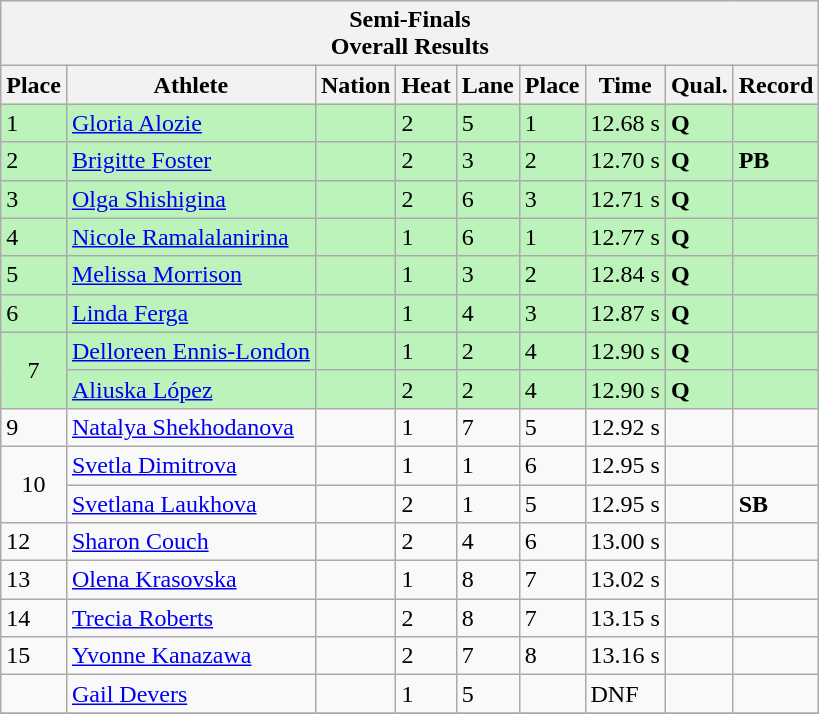<table class="wikitable sortable">
<tr>
<th colspan=10>Semi-Finals <br> Overall Results</th>
</tr>
<tr>
<th>Place</th>
<th>Athlete</th>
<th>Nation</th>
<th>Heat</th>
<th>Lane</th>
<th>Place</th>
<th>Time</th>
<th>Qual.</th>
<th>Record</th>
</tr>
<tr bgcolor = "bbf3bb">
<td>1</td>
<td align="left"><a href='#'>Gloria Alozie</a></td>
<td align="left"></td>
<td>2</td>
<td>5</td>
<td>1</td>
<td>12.68 s</td>
<td><strong>Q</strong></td>
<td></td>
</tr>
<tr bgcolor = "bbf3bb">
<td>2</td>
<td align="left"><a href='#'>Brigitte Foster</a></td>
<td align="left"></td>
<td>2</td>
<td>3</td>
<td>2</td>
<td>12.70 s</td>
<td><strong>Q</strong></td>
<td><strong>PB</strong></td>
</tr>
<tr bgcolor = "bbf3bb">
<td>3</td>
<td align="left"><a href='#'>Olga Shishigina</a></td>
<td align="left"></td>
<td>2</td>
<td>6</td>
<td>3</td>
<td>12.71 s</td>
<td><strong>Q</strong></td>
<td></td>
</tr>
<tr bgcolor = "bbf3bb">
<td>4</td>
<td align="left"><a href='#'>Nicole Ramalalanirina</a></td>
<td align="left"></td>
<td>1</td>
<td>6</td>
<td>1</td>
<td>12.77 s</td>
<td><strong>Q</strong></td>
<td></td>
</tr>
<tr bgcolor = "bbf3bb">
<td>5</td>
<td align="left"><a href='#'>Melissa Morrison</a></td>
<td align="left"></td>
<td>1</td>
<td>3</td>
<td>2</td>
<td>12.84 s</td>
<td><strong>Q</strong></td>
<td></td>
</tr>
<tr bgcolor = "bbf3bb">
<td>6</td>
<td align="left"><a href='#'>Linda Ferga</a></td>
<td align="left"></td>
<td>1</td>
<td>4</td>
<td>3</td>
<td>12.87 s</td>
<td><strong>Q </strong></td>
<td></td>
</tr>
<tr bgcolor = "bbf3bb">
<td rowspan=2 align="center">7</td>
<td align="left"><a href='#'>Delloreen Ennis-London</a></td>
<td align="left"></td>
<td>1</td>
<td>2</td>
<td>4</td>
<td>12.90 s</td>
<td><strong>Q</strong></td>
<td></td>
</tr>
<tr bgcolor = "bbf3bb">
<td align="left"><a href='#'>Aliuska López</a></td>
<td align="left"></td>
<td>2</td>
<td>2</td>
<td>4</td>
<td>12.90 s</td>
<td><strong>Q</strong></td>
<td></td>
</tr>
<tr>
<td>9</td>
<td align="left"><a href='#'>Natalya Shekhodanova</a></td>
<td align="left"></td>
<td>1</td>
<td>7</td>
<td>5</td>
<td>12.92 s</td>
<td></td>
<td></td>
</tr>
<tr>
<td rowspan=2 align="center">10</td>
<td align="left"><a href='#'>Svetla Dimitrova</a></td>
<td align="left"></td>
<td>1</td>
<td>1</td>
<td>6</td>
<td>12.95 s</td>
<td></td>
<td></td>
</tr>
<tr>
<td align="left"><a href='#'>Svetlana Laukhova</a></td>
<td align="left"></td>
<td>2</td>
<td>1</td>
<td>5</td>
<td>12.95 s</td>
<td></td>
<td><strong>SB</strong></td>
</tr>
<tr>
<td>12</td>
<td align="left"><a href='#'>Sharon Couch</a></td>
<td align="left"></td>
<td>2</td>
<td>4</td>
<td>6</td>
<td>13.00 s</td>
<td></td>
<td></td>
</tr>
<tr>
<td>13</td>
<td align="left"><a href='#'>Olena Krasovska</a></td>
<td align="left"></td>
<td>1</td>
<td>8</td>
<td>7</td>
<td>13.02 s</td>
<td></td>
<td></td>
</tr>
<tr>
<td>14</td>
<td align="left"><a href='#'>Trecia Roberts</a></td>
<td align="left"></td>
<td>2</td>
<td>8</td>
<td>7</td>
<td>13.15 s</td>
<td></td>
<td></td>
</tr>
<tr>
<td>15</td>
<td align="left"><a href='#'>Yvonne Kanazawa</a></td>
<td align="left"></td>
<td>2</td>
<td>7</td>
<td>8</td>
<td>13.16 s</td>
<td></td>
<td></td>
</tr>
<tr>
<td></td>
<td align="left"><a href='#'>Gail Devers</a></td>
<td align="left"></td>
<td>1</td>
<td>5</td>
<td></td>
<td>DNF</td>
<td></td>
<td></td>
</tr>
<tr>
</tr>
</table>
